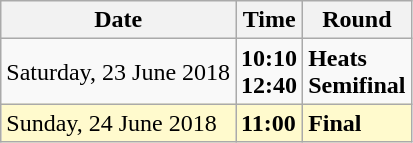<table class="wikitable">
<tr>
<th>Date</th>
<th>Time</th>
<th>Round</th>
</tr>
<tr>
<td>Saturday, 23 June 2018</td>
<td><strong>10:10<br>12:40</strong></td>
<td><strong>Heats<br>Semifinal</strong></td>
</tr>
<tr>
<td style=background:lemonchiffon>Sunday, 24 June 2018</td>
<td style=background:lemonchiffon><strong>11:00</strong></td>
<td style=background:lemonchiffon><strong>Final</strong></td>
</tr>
</table>
